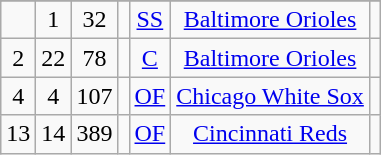<table class="wikitable sortable" style="text-align: center">
<tr>
</tr>
<tr>
</tr>
<tr align="center">
</tr>
<tr>
<td></td>
<td>1</td>
<td>32</td>
<td></td>
<td><a href='#'>SS</a></td>
<td><a href='#'>Baltimore Orioles</a></td>
<td></td>
</tr>
<tr>
<td>2</td>
<td>22</td>
<td>78</td>
<td></td>
<td><a href='#'>C</a></td>
<td><a href='#'>Baltimore Orioles</a></td>
<td></td>
</tr>
<tr>
<td>4</td>
<td>4</td>
<td>107</td>
<td></td>
<td><a href='#'>OF</a></td>
<td><a href='#'>Chicago White Sox</a></td>
<td></td>
</tr>
<tr>
<td>13</td>
<td>14</td>
<td>389</td>
<td></td>
<td><a href='#'>OF</a></td>
<td><a href='#'>Cincinnati Reds</a></td>
<td></td>
</tr>
</table>
